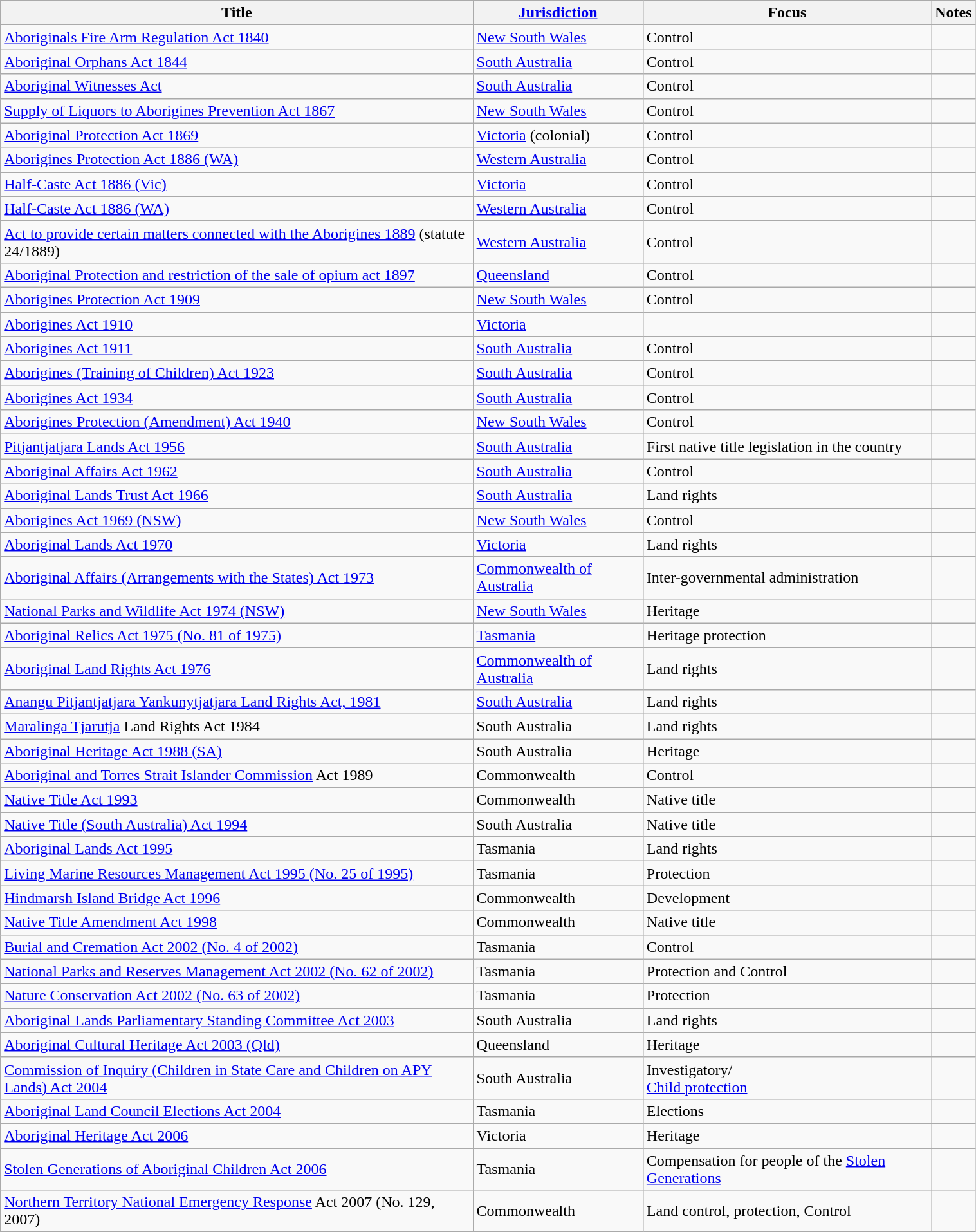<table class="wikitable" style="width: 80%">
<tr>
<th>Title</th>
<th><a href='#'>Jurisdiction</a></th>
<th>Focus</th>
<th>Notes</th>
</tr>
<tr>
<td><a href='#'>Aboriginals Fire Arm Regulation Act 1840</a></td>
<td><a href='#'>New South Wales</a></td>
<td>Control</td>
<td></td>
</tr>
<tr>
<td><a href='#'>Aboriginal Orphans Act 1844</a></td>
<td><a href='#'>South Australia</a></td>
<td>Control</td>
<td></td>
</tr>
<tr>
<td><a href='#'>Aboriginal Witnesses Act</a></td>
<td><a href='#'>South Australia</a></td>
<td>Control</td>
<td></td>
</tr>
<tr>
<td><a href='#'>Supply of Liquors to Aborigines Prevention Act 1867</a></td>
<td><a href='#'>New South Wales</a></td>
<td>Control</td>
<td></td>
</tr>
<tr>
<td><a href='#'>Aboriginal Protection Act 1869</a></td>
<td><a href='#'>Victoria</a> (colonial)</td>
<td>Control</td>
<td></td>
</tr>
<tr>
<td><a href='#'>Aborigines Protection Act 1886 (WA)</a></td>
<td><a href='#'>Western Australia</a></td>
<td>Control</td>
<td></td>
</tr>
<tr>
<td><a href='#'>Half-Caste Act 1886 (Vic)</a></td>
<td><a href='#'>Victoria</a></td>
<td>Control</td>
<td></td>
</tr>
<tr>
<td><a href='#'>Half-Caste Act 1886 (WA)</a></td>
<td><a href='#'>Western Australia</a></td>
<td>Control</td>
<td></td>
</tr>
<tr>
<td><a href='#'>Act to provide certain matters connected with the Aborigines 1889</a> (statute 24/1889)</td>
<td><a href='#'>Western Australia</a></td>
<td>Control</td>
<td></td>
</tr>
<tr>
<td><a href='#'>Aboriginal Protection and restriction of the sale of opium act 1897</a></td>
<td><a href='#'>Queensland</a></td>
<td>Control</td>
<td></td>
</tr>
<tr>
<td><a href='#'>Aborigines Protection Act 1909</a></td>
<td><a href='#'>New South Wales</a></td>
<td>Control</td>
<td></td>
</tr>
<tr>
<td><a href='#'>Aborigines Act 1910</a></td>
<td><a href='#'>Victoria</a></td>
<td></td>
<td></td>
</tr>
<tr>
<td><a href='#'>Aborigines Act 1911</a></td>
<td><a href='#'>South Australia</a></td>
<td>Control</td>
<td></td>
</tr>
<tr>
<td><a href='#'>Aborigines (Training of Children) Act 1923</a></td>
<td><a href='#'>South Australia</a></td>
<td>Control</td>
<td></td>
</tr>
<tr>
<td><a href='#'>Aborigines Act 1934</a></td>
<td><a href='#'>South Australia</a></td>
<td>Control</td>
<td></td>
</tr>
<tr>
<td><a href='#'>Aborigines Protection (Amendment) Act 1940</a></td>
<td><a href='#'>New South Wales</a></td>
<td>Control</td>
<td></td>
</tr>
<tr>
<td><a href='#'>Pitjantjatjara Lands Act 1956</a></td>
<td><a href='#'>South Australia</a></td>
<td>First native title legislation in the country</td>
<td></td>
</tr>
<tr>
<td><a href='#'>Aboriginal Affairs Act 1962</a></td>
<td><a href='#'>South Australia</a></td>
<td>Control</td>
<td></td>
</tr>
<tr>
<td><a href='#'>Aboriginal Lands Trust Act 1966</a></td>
<td><a href='#'>South Australia</a></td>
<td>Land rights</td>
<td></td>
</tr>
<tr>
<td><a href='#'>Aborigines Act 1969 (NSW)</a></td>
<td><a href='#'>New South Wales</a></td>
<td>Control</td>
<td></td>
</tr>
<tr>
<td><a href='#'>Aboriginal Lands Act 1970</a></td>
<td><a href='#'>Victoria</a></td>
<td>Land rights</td>
<td></td>
</tr>
<tr>
<td><a href='#'>Aboriginal Affairs (Arrangements with the States) Act 1973</a></td>
<td><a href='#'>Commonwealth of Australia</a></td>
<td>Inter-governmental administration</td>
<td></td>
</tr>
<tr>
<td><a href='#'>National Parks and Wildlife Act 1974 (NSW)</a></td>
<td><a href='#'>New South Wales</a></td>
<td>Heritage</td>
<td></td>
</tr>
<tr>
<td><a href='#'>Aboriginal Relics Act 1975 (No. 81 of 1975)</a></td>
<td><a href='#'>Tasmania</a></td>
<td>Heritage protection</td>
<td></td>
</tr>
<tr>
<td><a href='#'>Aboriginal Land Rights Act 1976</a></td>
<td><a href='#'>Commonwealth of Australia</a></td>
<td>Land rights</td>
<td></td>
</tr>
<tr>
<td><a href='#'>Anangu Pitjantjatjara Yankunytjatjara Land Rights Act, 1981</a></td>
<td><a href='#'>South Australia</a></td>
<td>Land rights</td>
<td></td>
</tr>
<tr>
<td><a href='#'>Maralinga Tjarutja</a> Land Rights Act 1984</td>
<td>South Australia</td>
<td>Land rights</td>
<td></td>
</tr>
<tr>
<td><a href='#'>Aboriginal Heritage Act 1988 (SA)</a></td>
<td>South Australia</td>
<td>Heritage</td>
<td></td>
</tr>
<tr>
<td><a href='#'>Aboriginal and Torres Strait Islander Commission</a> Act 1989</td>
<td>Commonwealth</td>
<td>Control</td>
<td></td>
</tr>
<tr>
<td><a href='#'>Native Title Act 1993</a></td>
<td>Commonwealth</td>
<td>Native title</td>
<td></td>
</tr>
<tr>
<td><a href='#'>Native Title (South Australia) Act 1994</a></td>
<td>South Australia</td>
<td>Native title</td>
<td></td>
</tr>
<tr>
<td><a href='#'>Aboriginal Lands Act 1995</a></td>
<td>Tasmania</td>
<td>Land rights</td>
<td></td>
</tr>
<tr>
<td><a href='#'>Living Marine Resources Management Act 1995 (No. 25 of 1995)</a></td>
<td>Tasmania</td>
<td>Protection</td>
<td></td>
</tr>
<tr>
<td><a href='#'>Hindmarsh Island Bridge Act 1996</a></td>
<td>Commonwealth</td>
<td>Development</td>
<td></td>
</tr>
<tr>
<td><a href='#'>Native Title Amendment Act 1998</a></td>
<td>Commonwealth</td>
<td>Native title</td>
<td></td>
</tr>
<tr>
<td><a href='#'>Burial and Cremation Act 2002 (No. 4 of 2002)</a></td>
<td>Tasmania</td>
<td>Control</td>
<td></td>
</tr>
<tr>
<td><a href='#'>National Parks and Reserves Management Act 2002 (No. 62 of 2002)</a></td>
<td>Tasmania</td>
<td>Protection and Control</td>
<td></td>
</tr>
<tr>
<td><a href='#'>Nature Conservation Act 2002 (No. 63 of 2002)</a></td>
<td>Tasmania</td>
<td>Protection</td>
<td></td>
</tr>
<tr>
<td><a href='#'>Aboriginal Lands Parliamentary Standing Committee Act 2003</a></td>
<td>South Australia</td>
<td>Land rights</td>
<td></td>
</tr>
<tr>
<td><a href='#'>Aboriginal Cultural Heritage Act 2003 (Qld)</a></td>
<td>Queensland</td>
<td>Heritage</td>
<td></td>
</tr>
<tr>
<td><a href='#'>Commission of Inquiry (Children in State Care and Children on APY Lands) Act 2004</a></td>
<td>South Australia</td>
<td>Investigatory/<br><a href='#'>Child protection</a></td>
<td></td>
</tr>
<tr>
<td><a href='#'>Aboriginal Land Council Elections Act 2004</a></td>
<td>Tasmania</td>
<td>Elections</td>
<td></td>
</tr>
<tr>
<td><a href='#'>Aboriginal Heritage Act 2006</a></td>
<td>Victoria</td>
<td>Heritage</td>
<td></td>
</tr>
<tr>
<td><a href='#'>Stolen Generations of Aboriginal Children Act 2006</a></td>
<td>Tasmania</td>
<td>Compensation for people of the <a href='#'>Stolen Generations</a></td>
<td></td>
</tr>
<tr>
<td><a href='#'>Northern Territory National Emergency Response</a> Act 2007 (No. 129, 2007)</td>
<td>Commonwealth</td>
<td>Land control, protection, Control</td>
<td></td>
</tr>
</table>
